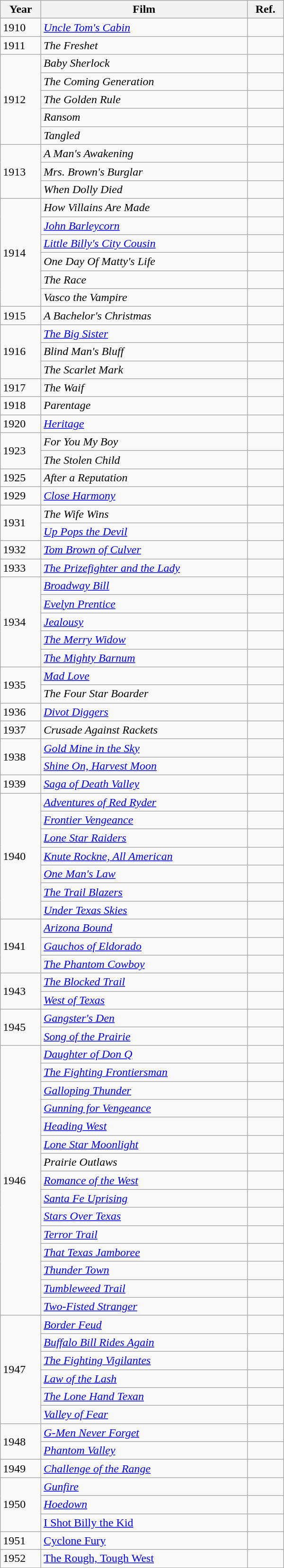<table class=wikitable style=width:400px>
<tr>
<th>Year</th>
<th>Film</th>
<th>Ref.</th>
</tr>
<tr>
<td>1910</td>
<td><em><a href='#'>Uncle Tom's Cabin</a></em></td>
<td style="text-align: center;"></td>
</tr>
<tr>
<td>1911</td>
<td><em>The Freshet</em></td>
<td style="text-align: center;"></td>
</tr>
<tr>
<td rowspan=5>1912</td>
<td><em>Baby Sherlock</em></td>
<td style="text-align: center;"></td>
</tr>
<tr>
<td><em>The Coming Generation</em></td>
<td style="text-align: center;"></td>
</tr>
<tr>
<td><em>The Golden Rule</em></td>
<td style="text-align: center;"></td>
</tr>
<tr>
<td><em>Ransom</em></td>
<td style="text-align: center;"></td>
</tr>
<tr>
<td><em>Tangled</em></td>
<td style="text-align: center;"></td>
</tr>
<tr>
<td rowspan=3>1913</td>
<td><em>A Man's Awakening</em></td>
<td style="text-align: center;"></td>
</tr>
<tr>
<td><em>Mrs. Brown's Burglar</em></td>
<td style="text-align: center;"></td>
</tr>
<tr>
<td><em>When Dolly Died</em></td>
<td style="text-align: center;"></td>
</tr>
<tr>
<td rowspan=6>1914</td>
<td><em>How Villains Are Made</em></td>
<td style="text-align: center;"></td>
</tr>
<tr>
<td><em><a href='#'>John Barleycorn</a></em></td>
<td style="text-align: center;"></td>
</tr>
<tr>
<td><em><a href='#'>Little Billy's City Cousin</a></em></td>
<td style="text-align: center;"></td>
</tr>
<tr>
<td><em>One Day Of Matty's Life</em></td>
<td style="text-align: center;"></td>
</tr>
<tr>
<td><em>The Race</em></td>
<td style="text-align: center;"></td>
</tr>
<tr>
<td><em>Vasco the Vampire</em></td>
<td style="text-align: center;"></td>
</tr>
<tr>
<td>1915</td>
<td><em>A Bachelor's Christmas</em></td>
<td style="text-align: center;"></td>
</tr>
<tr>
<td rowspan=3>1916</td>
<td><em><a href='#'>The Big Sister</a></em></td>
<td style="text-align: center;"></td>
</tr>
<tr>
<td><em>Blind Man's Bluff</em></td>
<td style="text-align: center;"></td>
</tr>
<tr>
<td><em>The Scarlet Mark</em></td>
<td style="text-align: center;"></td>
</tr>
<tr>
<td>1917</td>
<td><em>The Waif</em></td>
<td style="text-align: center;"></td>
</tr>
<tr>
<td>1918</td>
<td><em>Parentage</em></td>
<td style="text-align: center;"></td>
</tr>
<tr>
<td>1920</td>
<td><em><a href='#'>Heritage</a></em></td>
<td style="text-align: center;"></td>
</tr>
<tr>
<td rowspan=2>1923</td>
<td><em>For You My Boy</em></td>
<td style="text-align: center;"></td>
</tr>
<tr>
<td><em>The Stolen Child</em></td>
<td style="text-align: center;"></td>
</tr>
<tr>
<td>1925</td>
<td><em>After a Reputation</em></td>
<td style="text-align: center;"></td>
</tr>
<tr>
<td>1929</td>
<td><em><a href='#'>Close Harmony</a></em></td>
<td style="text-align: center;"></td>
</tr>
<tr>
<td rowspan=2>1931</td>
<td><em>The Wife Wins</em></td>
<td style="text-align: center;"></td>
</tr>
<tr>
<td><em><a href='#'>Up Pops the Devil</a></em></td>
<td style="text-align: center;"></td>
</tr>
<tr>
<td>1932</td>
<td><em><a href='#'>Tom Brown of Culver</a></em></td>
<td style="text-align: center;"></td>
</tr>
<tr>
<td>1933</td>
<td><em><a href='#'>The Prizefighter and the Lady</a></em></td>
<td style="text-align: center;"></td>
</tr>
<tr>
<td rowspan=5>1934</td>
<td><em><a href='#'>Broadway Bill</a></em></td>
<td style="text-align: center;"></td>
</tr>
<tr>
<td><em><a href='#'>Evelyn Prentice</a></em></td>
<td style="text-align: center;"></td>
</tr>
<tr>
<td><em><a href='#'>Jealousy</a></em></td>
<td style="text-align: center;"></td>
</tr>
<tr>
<td><em><a href='#'>The Merry Widow</a></em></td>
<td style="text-align: center;"></td>
</tr>
<tr>
<td><em><a href='#'>The Mighty Barnum</a></em></td>
<td style="text-align: center;"></td>
</tr>
<tr>
<td rowspan=2>1935</td>
<td><em><a href='#'>Mad Love</a></em></td>
<td style="text-align: center;"></td>
</tr>
<tr>
<td><em>The Four Star Boarder</em></td>
<td style="text-align: center;"></td>
</tr>
<tr>
<td>1936</td>
<td><em><a href='#'>Divot Diggers</a></em></td>
<td style="text-align: center;"></td>
</tr>
<tr>
<td>1937</td>
<td><em>Crusade Against Rackets</em></td>
<td style="text-align: center;"></td>
</tr>
<tr>
<td rowspan=2>1938</td>
<td><em><a href='#'>Gold Mine in the Sky</a></em></td>
<td style="text-align: center;"></td>
</tr>
<tr>
<td><em><a href='#'>Shine On, Harvest Moon</a></em></td>
<td style="text-align: center;"></td>
</tr>
<tr>
<td>1939</td>
<td><em><a href='#'>Saga of Death Valley</a></em></td>
<td style="text-align: center;"></td>
</tr>
<tr>
<td rowspan=7>1940</td>
<td><em><a href='#'>Adventures of Red Ryder</a></em></td>
<td style="text-align: center;"></td>
</tr>
<tr>
<td><em><a href='#'>Frontier Vengeance</a></em></td>
<td style="text-align: center;"></td>
</tr>
<tr>
<td><em><a href='#'>Lone Star Raiders</a></em></td>
<td style="text-align: center;"></td>
</tr>
<tr>
<td><em><a href='#'>Knute Rockne, All American</a></em></td>
<td style="text-align: center;"></td>
</tr>
<tr>
<td><em><a href='#'>One Man's Law</a></em></td>
<td style="text-align: center;"></td>
</tr>
<tr>
<td><em><a href='#'>The Trail Blazers</a></em></td>
<td style="text-align: center;"></td>
</tr>
<tr>
<td><em><a href='#'>Under Texas Skies</a></em></td>
<td style="text-align: center;"></td>
</tr>
<tr>
<td rowspan=3>1941</td>
<td><em><a href='#'>Arizona Bound</a></em></td>
<td style="text-align: center;"></td>
</tr>
<tr>
<td><em><a href='#'>Gauchos of Eldorado</a></em></td>
<td style="text-align: center;"></td>
</tr>
<tr>
<td><em><a href='#'>The Phantom Cowboy</a></em></td>
<td style="text-align: center;"></td>
</tr>
<tr>
<td rowspan=2>1943</td>
<td><em><a href='#'>The Blocked Trail</a></em></td>
<td style="text-align: center;"></td>
</tr>
<tr>
<td><em><a href='#'>West of Texas</a></em></td>
<td style="text-align: center;"></td>
</tr>
<tr>
<td rowspan=2>1945</td>
<td><em><a href='#'>Gangster's Den</a></em></td>
<td style="text-align: center;"></td>
</tr>
<tr>
<td><em><a href='#'>Song of the Prairie</a></em></td>
<td style="text-align: center;"></td>
</tr>
<tr>
<td rowspan=15>1946</td>
<td><em><a href='#'>Daughter of Don Q</a></em></td>
<td style="text-align: center;"></td>
</tr>
<tr>
<td><em><a href='#'>The Fighting Frontiersman</a></em></td>
<td style="text-align: center;"></td>
</tr>
<tr>
<td><em><a href='#'>Galloping Thunder</a></em></td>
<td style="text-align: center;"></td>
</tr>
<tr>
<td><em><a href='#'>Gunning for Vengeance</a></em></td>
<td style="text-align: center;"></td>
</tr>
<tr>
<td><em><a href='#'>Heading West</a></em></td>
<td style="text-align: center;"></td>
</tr>
<tr>
<td><em><a href='#'>Lone Star Moonlight</a></em></td>
<td style="text-align: center;"></td>
</tr>
<tr>
<td><em>Prairie Outlaws</em></td>
<td style="text-align: center;"></td>
</tr>
<tr>
<td><em><a href='#'>Romance of the West</a></em></td>
<td style="text-align: center;"></td>
</tr>
<tr>
<td><em><a href='#'>Santa Fe Uprising</a></em></td>
<td style="text-align: center;"></td>
</tr>
<tr>
<td><em><a href='#'>Stars Over Texas</a></em></td>
<td style="text-align: center;"></td>
</tr>
<tr>
<td><em><a href='#'>Terror Trail</a></em></td>
<td style="text-align: center;"></td>
</tr>
<tr>
<td><em><a href='#'>That Texas Jamboree</a></em></td>
<td style="text-align: center;"></td>
</tr>
<tr>
<td><em><a href='#'>Thunder Town</a></em></td>
<td style="text-align: center;"></td>
</tr>
<tr>
<td><em><a href='#'>Tumbleweed Trail</a></em></td>
<td style="text-align: center;"></td>
</tr>
<tr>
<td><em><a href='#'>Two-Fisted Stranger</a></em></td>
<td style="text-align: center;"></td>
</tr>
<tr>
<td rowspan=6>1947</td>
<td><em><a href='#'>Border Feud</a></em></td>
<td style="text-align: center;"></td>
</tr>
<tr>
<td><em><a href='#'>Buffalo Bill Rides Again</a></em></td>
<td style="text-align: center;"></td>
</tr>
<tr>
<td><em><a href='#'>The Fighting Vigilantes</a></em></td>
<td style="text-align: center;"></td>
</tr>
<tr>
<td><em><a href='#'>Law of the Lash</a></em></td>
<td style="text-align: center;"></td>
</tr>
<tr>
<td><em><a href='#'>The Lone Hand Texan</a></em></td>
<td style="text-align: center;"></td>
</tr>
<tr>
<td><em><a href='#'>Valley of Fear</a></em></td>
<td style="text-align: center;"></td>
</tr>
<tr>
<td rowspan=2>1948</td>
<td><em><a href='#'>G-Men Never Forget</a></em></td>
<td style="text-align: center;"></td>
</tr>
<tr>
<td><em><a href='#'>Phantom Valley</a></em></td>
<td style="text-align: center;"></td>
</tr>
<tr>
<td>1949</td>
<td><em><a href='#'>Challenge of the Range</a></em></td>
<td style="text-align: center;"></td>
</tr>
<tr>
<td rowspan=3>1950</td>
<td><em><a href='#'>Gunfire</a></em></td>
<td style="text-align: center;"></td>
</tr>
<tr>
<td><em><a href='#'>Hoedown</a></td>
<td style="text-align: center;"></td>
</tr>
<tr>
<td></em><a href='#'>I Shot Billy the Kid</a><em></td>
<td style="text-align: center;"></td>
</tr>
<tr>
<td>1951</td>
<td></em><a href='#'>Cyclone Fury</a><em></td>
<td style="text-align: center;"></td>
</tr>
<tr>
<td>1952</td>
<td></em><a href='#'>The Rough, Tough West</a><em></td>
<td style="text-align: center;"></td>
</tr>
</table>
